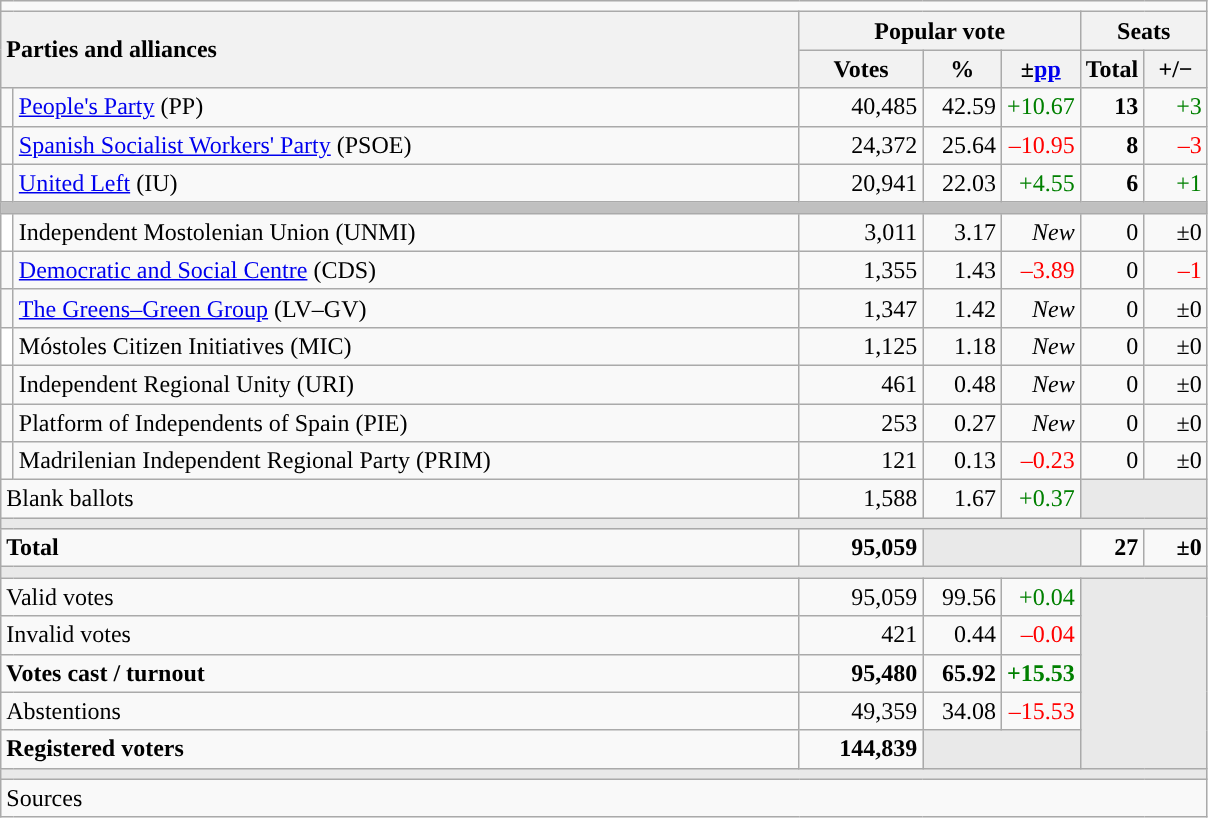<table class="wikitable" style="text-align:right;">
<tr>
<td colspan="7"></td>
</tr>
<tr>
<th style="text-align:left;" rowspan="2" colspan="2" width="525">Parties and alliances</th>
<th colspan="3">Popular vote</th>
<th colspan="2">Seats</th>
</tr>
<tr>
<th width="75">Votes</th>
<th width="45">%</th>
<th width="45">±<a href='#'>pp</a></th>
<th width="35">Total</th>
<th width="35">+/−</th>
</tr>
<tr>
<td width="1" style="color:inherit;background:"></td>
<td align="left"><a href='#'>People's Party</a> (PP)</td>
<td>40,485</td>
<td>42.59</td>
<td style="color:green;">+10.67</td>
<td><strong>13</strong></td>
<td style="color:green;">+3</td>
</tr>
<tr>
<td style="color:inherit;background:"></td>
<td align="left"><a href='#'>Spanish Socialist Workers' Party</a> (PSOE)</td>
<td>24,372</td>
<td>25.64</td>
<td style="color:red;">–10.95</td>
<td><strong>8</strong></td>
<td style="color:red;">–3</td>
</tr>
<tr>
<td style="color:inherit;background:"></td>
<td align="left"><a href='#'>United Left</a> (IU)</td>
<td>20,941</td>
<td>22.03</td>
<td style="color:green;">+4.55</td>
<td><strong>6</strong></td>
<td style="color:green;">+1</td>
</tr>
<tr>
<td colspan="7" bgcolor="#C0C0C0"></td>
</tr>
<tr>
<td bgcolor="white"></td>
<td align="left">Independent Mostolenian Union (UNMI)</td>
<td>3,011</td>
<td>3.17</td>
<td><em>New</em></td>
<td>0</td>
<td>±0</td>
</tr>
<tr>
<td style="color:inherit;background:"></td>
<td align="left"><a href='#'>Democratic and Social Centre</a> (CDS)</td>
<td>1,355</td>
<td>1.43</td>
<td style="color:red;">–3.89</td>
<td>0</td>
<td style="color:red;">–1</td>
</tr>
<tr>
<td style="color:inherit;background:"></td>
<td align="left"><a href='#'>The Greens–Green Group</a> (LV–GV)</td>
<td>1,347</td>
<td>1.42</td>
<td><em>New</em></td>
<td>0</td>
<td>±0</td>
</tr>
<tr>
<td bgcolor="white"></td>
<td align="left">Móstoles Citizen Initiatives (MIC)</td>
<td>1,125</td>
<td>1.18</td>
<td><em>New</em></td>
<td>0</td>
<td>±0</td>
</tr>
<tr>
<td style="color:inherit;background:"></td>
<td align="left">Independent Regional Unity (URI)</td>
<td>461</td>
<td>0.48</td>
<td><em>New</em></td>
<td>0</td>
<td>±0</td>
</tr>
<tr>
<td style="color:inherit;background:"></td>
<td align="left">Platform of Independents of Spain (PIE)</td>
<td>253</td>
<td>0.27</td>
<td><em>New</em></td>
<td>0</td>
<td>±0</td>
</tr>
<tr>
<td style="color:inherit;background:"></td>
<td align="left">Madrilenian Independent Regional Party (PRIM)</td>
<td>121</td>
<td>0.13</td>
<td style="color:red;">–0.23</td>
<td>0</td>
<td>±0</td>
</tr>
<tr>
<td align="left" colspan="2">Blank ballots</td>
<td>1,588</td>
<td>1.67</td>
<td style="color:green;">+0.37</td>
<td bgcolor="#E9E9E9" colspan="2"></td>
</tr>
<tr>
<td colspan="7" bgcolor="#E9E9E9"></td>
</tr>
<tr style="font-weight:bold;">
<td align="left" colspan="2">Total</td>
<td>95,059</td>
<td bgcolor="#E9E9E9" colspan="2"></td>
<td>27</td>
<td>±0</td>
</tr>
<tr>
<td colspan="7" bgcolor="#E9E9E9"></td>
</tr>
<tr>
<td align="left" colspan="2">Valid votes</td>
<td>95,059</td>
<td>99.56</td>
<td style="color:green;">+0.04</td>
<td bgcolor="#E9E9E9" colspan="2" rowspan="5"></td>
</tr>
<tr>
<td align="left" colspan="2">Invalid votes</td>
<td>421</td>
<td>0.44</td>
<td style="color:red;">–0.04</td>
</tr>
<tr style="font-weight:bold;">
<td align="left" colspan="2">Votes cast / turnout</td>
<td>95,480</td>
<td>65.92</td>
<td style="color:green;">+15.53</td>
</tr>
<tr>
<td align="left" colspan="2">Abstentions</td>
<td>49,359</td>
<td>34.08</td>
<td style="color:red;">–15.53</td>
</tr>
<tr style="font-weight:bold;">
<td align="left" colspan="2">Registered voters</td>
<td>144,839</td>
<td bgcolor="#E9E9E9" colspan="2"></td>
</tr>
<tr>
<td colspan="7" bgcolor="#E9E9E9"></td>
</tr>
<tr>
<td align="left" colspan="7">Sources</td>
</tr>
</table>
